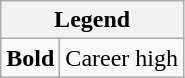<table class="wikitable mw-collapsible mw-collapsed">
<tr>
<th colspan="2">Legend</th>
</tr>
<tr>
<td><strong>Bold</strong></td>
<td>Career high</td>
</tr>
</table>
